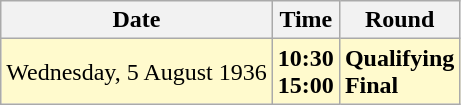<table class="wikitable">
<tr>
<th>Date</th>
<th>Time</th>
<th>Round</th>
</tr>
<tr style=background:lemonchiffon>
<td>Wednesday, 5 August 1936</td>
<td><strong>10:30</strong><br><strong>15:00</strong></td>
<td><strong>Qualifying</strong><br><strong>Final</strong></td>
</tr>
</table>
